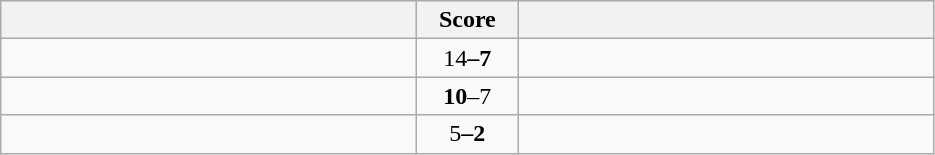<table class="wikitable" style="text-align: center;">
<tr>
<th width=270></th>
<th width=60>Score</th>
<th width=270></th>
</tr>
<tr>
<td align=left><strong></td>
<td></strong>14<strong>–7</td>
<td align=left></td>
</tr>
<tr>
<td align=left></strong></td>
<td><strong>10</strong>–7</td>
<td align=left></td>
</tr>
<tr>
<td align=left><strong></td>
<td></strong>5<strong>–2</td>
<td align=left></td>
</tr>
</table>
